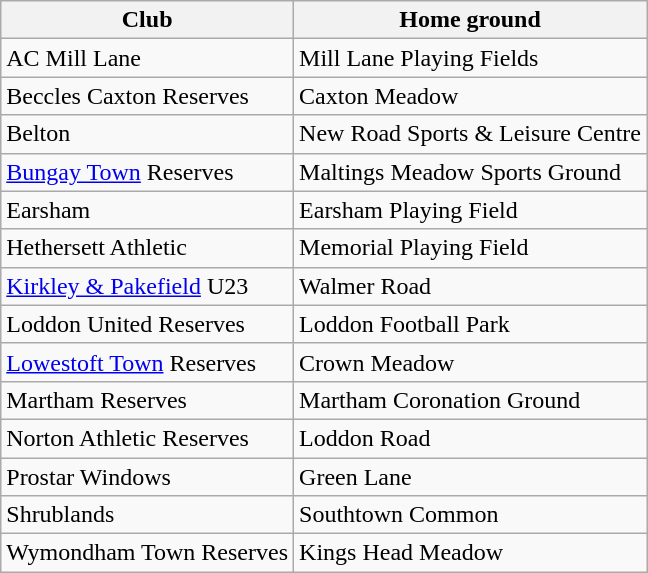<table class="wikitable">
<tr>
<th>Club</th>
<th>Home ground</th>
</tr>
<tr>
<td>AC Mill Lane</td>
<td>Mill Lane Playing Fields</td>
</tr>
<tr>
<td>Beccles Caxton Reserves</td>
<td>Caxton Meadow</td>
</tr>
<tr>
<td>Belton</td>
<td>New Road Sports & Leisure Centre</td>
</tr>
<tr>
<td><a href='#'>Bungay Town</a> Reserves</td>
<td>Maltings Meadow Sports Ground</td>
</tr>
<tr>
<td>Earsham</td>
<td>Earsham Playing Field</td>
</tr>
<tr>
<td>Hethersett Athletic</td>
<td>Memorial Playing Field</td>
</tr>
<tr>
<td><a href='#'>Kirkley & Pakefield</a> U23</td>
<td>Walmer Road</td>
</tr>
<tr>
<td>Loddon United Reserves</td>
<td>Loddon Football Park</td>
</tr>
<tr>
<td><a href='#'>Lowestoft Town</a> Reserves</td>
<td>Crown Meadow</td>
</tr>
<tr>
<td>Martham Reserves</td>
<td>Martham Coronation Ground</td>
</tr>
<tr>
<td>Norton Athletic Reserves</td>
<td>Loddon Road</td>
</tr>
<tr>
<td>Prostar Windows</td>
<td>Green Lane</td>
</tr>
<tr>
<td>Shrublands</td>
<td>Southtown Common</td>
</tr>
<tr>
<td>Wymondham Town Reserves</td>
<td>Kings Head Meadow</td>
</tr>
</table>
